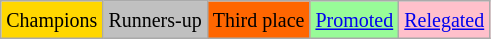<table class="wikitable">
<tr>
<td bgcolor=gold><small>Champions</small></td>
<td bgcolor=silver><small>Runners-up</small></td>
<td bgcolor=ff6600><small>Third place</small></td>
<td bgcolor=palegreen><small><a href='#'>Promoted</a></small></td>
<td bgcolor=pink><small><a href='#'>Relegated</a></small></td>
</tr>
</table>
